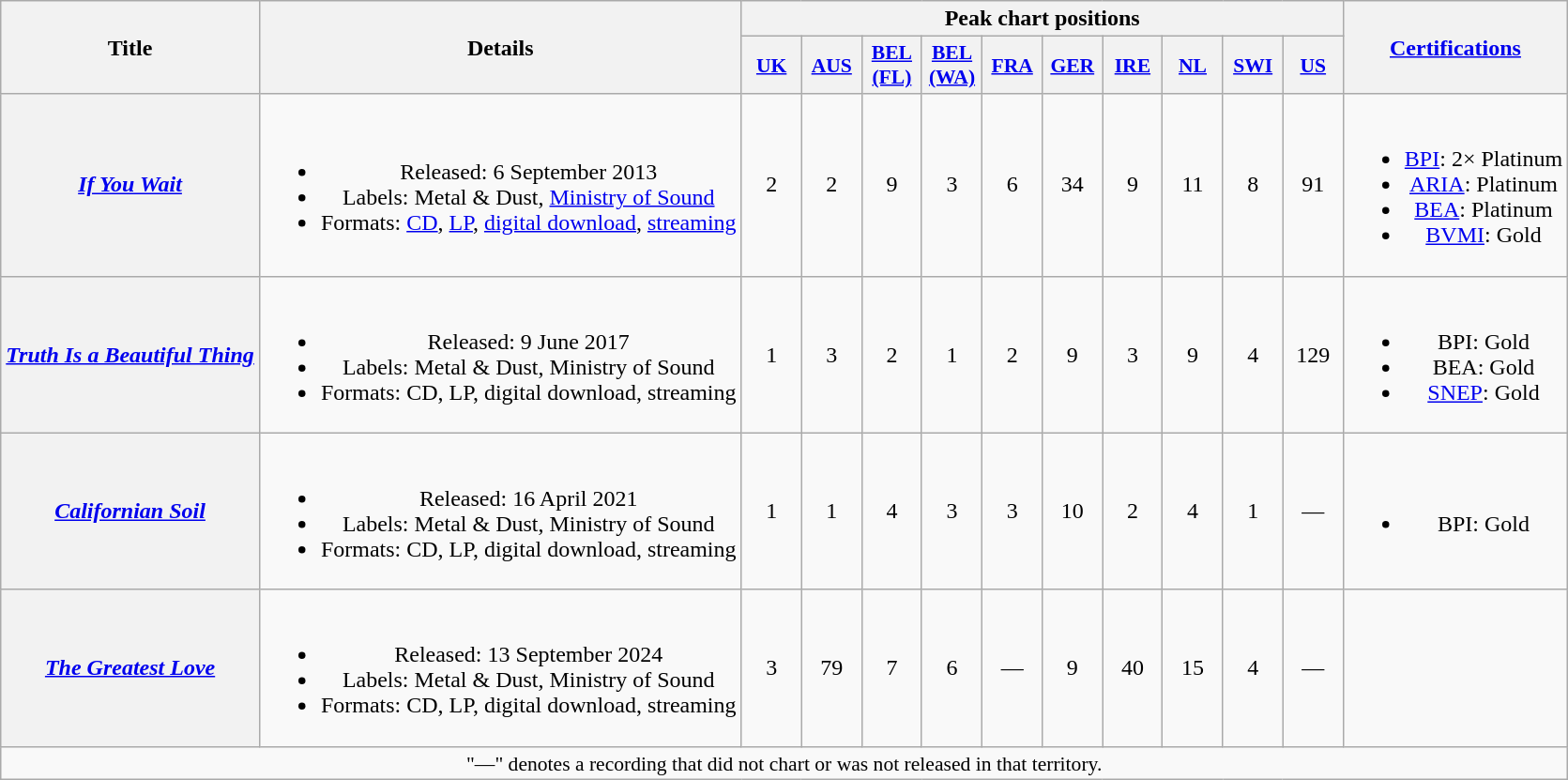<table class="wikitable plainrowheaders" style="text-align:center;">
<tr>
<th scope="col" rowspan="2">Title</th>
<th scope="col" rowspan="2">Details</th>
<th scope="col" colspan="10">Peak chart positions</th>
<th scope="col" rowspan="2"><a href='#'>Certifications</a></th>
</tr>
<tr>
<th scope="col" style="width:2.5em;font-size:90%;"><a href='#'>UK</a><br></th>
<th scope="col" style="width:2.5em;font-size:90%;"><a href='#'>AUS</a><br></th>
<th scope="col" style="width:2.5em;font-size:90%;"><a href='#'>BEL<br>(FL)</a><br></th>
<th scope="col" style="width:2.5em;font-size:90%;"><a href='#'>BEL<br>(WA)</a><br></th>
<th scope="col" style="width:2.5em;font-size:90%;"><a href='#'>FRA</a><br></th>
<th scope="col" style="width:2.5em;font-size:90%;"><a href='#'>GER</a><br></th>
<th scope="col" style="width:2.5em;font-size:90%;"><a href='#'>IRE</a><br></th>
<th scope="col" style="width:2.5em;font-size:90%;"><a href='#'>NL</a><br></th>
<th scope="col" style="width:2.5em;font-size:90%;"><a href='#'>SWI</a><br></th>
<th scope="col" style="width:2.5em;font-size:90%;"><a href='#'>US</a><br></th>
</tr>
<tr>
<th scope="row"><em><a href='#'>If You Wait</a></em></th>
<td><br><ul><li>Released: 6 September 2013</li><li>Labels: Metal & Dust, <a href='#'>Ministry of Sound</a></li><li>Formats: <a href='#'>CD</a>, <a href='#'>LP</a>, <a href='#'>digital download</a>, <a href='#'>streaming</a></li></ul></td>
<td>2</td>
<td>2</td>
<td>9</td>
<td>3</td>
<td>6</td>
<td>34</td>
<td>9</td>
<td>11</td>
<td>8</td>
<td>91</td>
<td><br><ul><li><a href='#'>BPI</a>: 2× Platinum</li><li><a href='#'>ARIA</a>: Platinum</li><li><a href='#'>BEA</a>: Platinum</li><li><a href='#'>BVMI</a>: Gold</li></ul></td>
</tr>
<tr>
<th scope="row"><em><a href='#'>Truth Is a Beautiful Thing</a></em></th>
<td><br><ul><li>Released: 9 June 2017</li><li>Labels: Metal & Dust, Ministry of Sound</li><li>Formats: CD, LP, digital download, streaming</li></ul></td>
<td>1</td>
<td>3</td>
<td>2</td>
<td>1</td>
<td>2</td>
<td>9</td>
<td>3</td>
<td>9</td>
<td>4</td>
<td>129</td>
<td><br><ul><li>BPI: Gold</li><li>BEA: Gold</li><li><a href='#'>SNEP</a>: Gold</li></ul></td>
</tr>
<tr>
<th scope="row"><em><a href='#'>Californian Soil</a></em></th>
<td><br><ul><li>Released: 16 April 2021</li><li>Labels: Metal & Dust, Ministry of Sound</li><li>Formats: CD, LP, digital download, streaming</li></ul></td>
<td>1</td>
<td>1</td>
<td>4</td>
<td>3</td>
<td>3</td>
<td>10</td>
<td>2</td>
<td>4</td>
<td>1</td>
<td>—</td>
<td><br><ul><li>BPI: Gold</li></ul></td>
</tr>
<tr>
<th scope="row"><em><a href='#'>The Greatest Love</a></em></th>
<td><br><ul><li>Released: 13 September 2024</li><li>Labels: Metal & Dust, Ministry of Sound</li><li>Formats: CD, LP, digital download, streaming</li></ul></td>
<td>3</td>
<td>79</td>
<td>7</td>
<td>6</td>
<td>—</td>
<td>9</td>
<td>40</td>
<td>15</td>
<td>4</td>
<td>—</td>
<td></td>
</tr>
<tr>
<td colspan="13" style="font-size:90%">"—" denotes a recording that did not chart or was not released in that territory.</td>
</tr>
</table>
